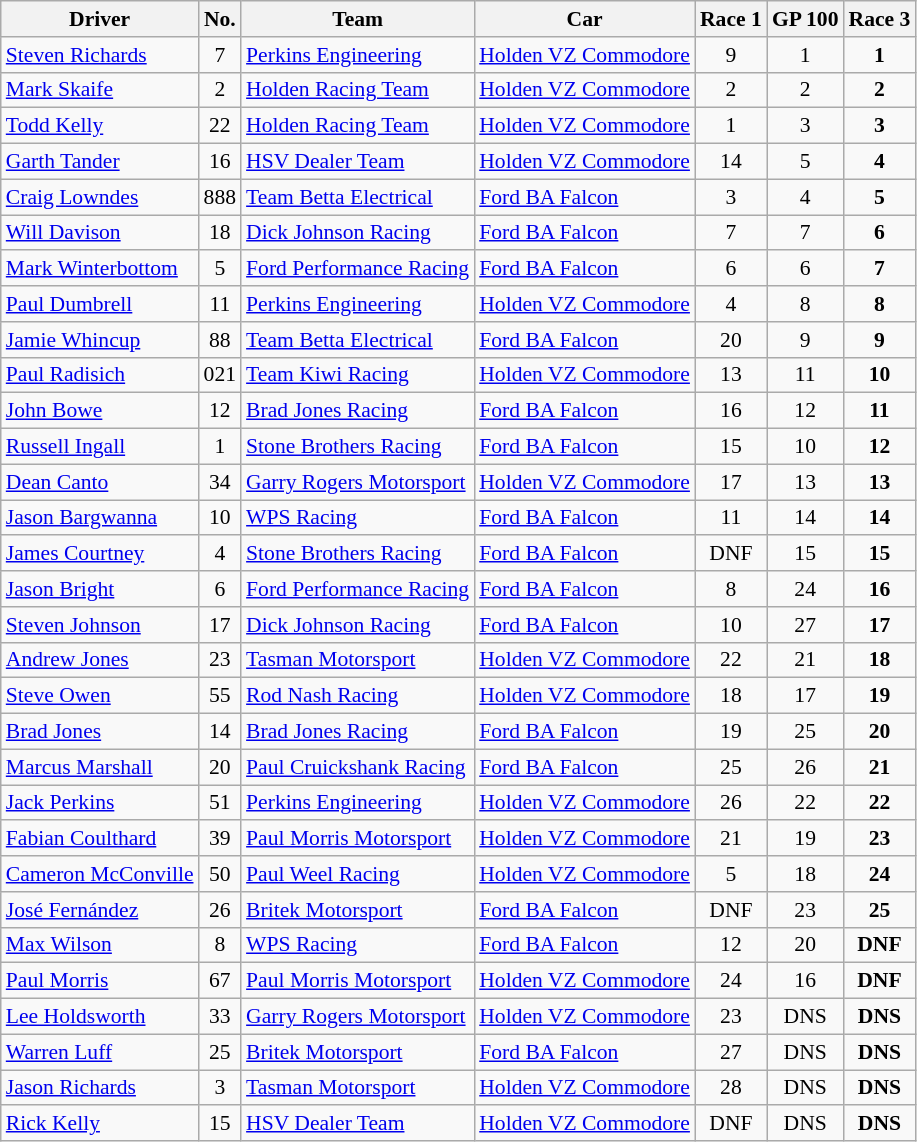<table class="wikitable" style="font-size: 90%">
<tr>
<th>Driver</th>
<th>No.</th>
<th>Team</th>
<th>Car</th>
<th>Race 1</th>
<th>GP 100</th>
<th>Race 3</th>
</tr>
<tr>
<td> <a href='#'>Steven Richards</a></td>
<td align="center">7</td>
<td><a href='#'>Perkins Engineering</a></td>
<td><a href='#'>Holden VZ Commodore</a></td>
<td align="center">9</td>
<td align="center">1</td>
<td align="center"><strong>1</strong></td>
</tr>
<tr>
<td> <a href='#'>Mark Skaife</a></td>
<td align="center">2</td>
<td><a href='#'>Holden Racing Team</a></td>
<td><a href='#'>Holden VZ Commodore</a></td>
<td align="center">2</td>
<td align="center">2</td>
<td align="center"><strong>2</strong></td>
</tr>
<tr>
<td> <a href='#'>Todd Kelly</a></td>
<td align="center">22</td>
<td><a href='#'>Holden Racing Team</a></td>
<td><a href='#'>Holden VZ Commodore</a></td>
<td align="center">1</td>
<td align="center">3</td>
<td align="center"><strong>3</strong></td>
</tr>
<tr>
<td> <a href='#'>Garth Tander</a></td>
<td align="center">16</td>
<td><a href='#'>HSV Dealer Team</a></td>
<td><a href='#'>Holden VZ Commodore</a></td>
<td align="center">14</td>
<td align="center">5</td>
<td align="center"><strong>4</strong></td>
</tr>
<tr>
<td> <a href='#'>Craig Lowndes</a></td>
<td align="center">888</td>
<td><a href='#'>Team Betta Electrical</a></td>
<td><a href='#'>Ford BA Falcon</a></td>
<td align="center">3</td>
<td align="center">4</td>
<td align="center"><strong>5</strong></td>
</tr>
<tr>
<td> <a href='#'>Will Davison</a></td>
<td align="center">18</td>
<td><a href='#'>Dick Johnson Racing</a></td>
<td><a href='#'>Ford BA Falcon</a></td>
<td align="center">7</td>
<td align="center">7</td>
<td align="center"><strong>6</strong></td>
</tr>
<tr>
<td> <a href='#'>Mark Winterbottom</a></td>
<td align="center">5</td>
<td><a href='#'>Ford Performance Racing</a></td>
<td><a href='#'>Ford BA Falcon</a></td>
<td align="center">6</td>
<td align="center">6</td>
<td align="center"><strong>7</strong></td>
</tr>
<tr>
<td> <a href='#'>Paul Dumbrell</a></td>
<td align="center">11</td>
<td><a href='#'>Perkins Engineering</a></td>
<td><a href='#'>Holden VZ Commodore</a></td>
<td align="center">4</td>
<td align="center">8</td>
<td align="center"><strong>8</strong></td>
</tr>
<tr>
<td> <a href='#'>Jamie Whincup</a></td>
<td align="center">88</td>
<td><a href='#'>Team Betta Electrical</a></td>
<td><a href='#'>Ford BA Falcon</a></td>
<td align="center">20</td>
<td align="center">9</td>
<td align="center"><strong>9</strong></td>
</tr>
<tr>
<td> <a href='#'>Paul Radisich</a></td>
<td align="center">021</td>
<td><a href='#'>Team Kiwi Racing</a></td>
<td><a href='#'>Holden VZ Commodore</a></td>
<td align="center">13</td>
<td align="center">11</td>
<td align="center"><strong>10</strong></td>
</tr>
<tr>
<td> <a href='#'>John Bowe</a></td>
<td align="center">12</td>
<td><a href='#'>Brad Jones Racing</a></td>
<td><a href='#'>Ford BA Falcon</a></td>
<td align="center">16</td>
<td align="center">12</td>
<td align="center"><strong>11</strong></td>
</tr>
<tr>
<td> <a href='#'>Russell Ingall</a></td>
<td align="center">1</td>
<td><a href='#'>Stone Brothers Racing</a></td>
<td><a href='#'>Ford BA Falcon</a></td>
<td align="center">15</td>
<td align="center">10</td>
<td align="center"><strong>12</strong></td>
</tr>
<tr>
<td> <a href='#'>Dean Canto</a></td>
<td align="center">34</td>
<td><a href='#'>Garry Rogers Motorsport</a></td>
<td><a href='#'>Holden VZ Commodore</a></td>
<td align="center">17</td>
<td align="center">13</td>
<td align="center"><strong>13</strong></td>
</tr>
<tr>
<td> <a href='#'>Jason Bargwanna</a></td>
<td align="center">10</td>
<td><a href='#'>WPS Racing</a></td>
<td><a href='#'>Ford BA Falcon</a></td>
<td align="center">11</td>
<td align="center">14</td>
<td align="center"><strong>14</strong></td>
</tr>
<tr>
<td> <a href='#'>James Courtney</a></td>
<td align="center">4</td>
<td><a href='#'>Stone Brothers Racing</a></td>
<td><a href='#'>Ford BA Falcon</a></td>
<td align="center">DNF</td>
<td align="center">15</td>
<td align="center"><strong>15</strong></td>
</tr>
<tr>
<td> <a href='#'>Jason Bright</a></td>
<td align="center">6</td>
<td><a href='#'>Ford Performance Racing</a></td>
<td><a href='#'>Ford BA Falcon</a></td>
<td align="center">8</td>
<td align="center">24</td>
<td align="center"><strong>16</strong></td>
</tr>
<tr>
<td> <a href='#'>Steven Johnson</a></td>
<td align="center">17</td>
<td><a href='#'>Dick Johnson Racing</a></td>
<td><a href='#'>Ford BA Falcon</a></td>
<td align="center">10</td>
<td align="center">27</td>
<td align="center"><strong>17</strong></td>
</tr>
<tr>
<td> <a href='#'>Andrew Jones</a></td>
<td align="center">23</td>
<td><a href='#'>Tasman Motorsport</a></td>
<td><a href='#'>Holden VZ Commodore</a></td>
<td align="center">22</td>
<td align="center">21</td>
<td align="center"><strong>18</strong></td>
</tr>
<tr>
<td> <a href='#'>Steve Owen</a></td>
<td align="center">55</td>
<td><a href='#'>Rod Nash Racing</a></td>
<td><a href='#'>Holden VZ Commodore</a></td>
<td align="center">18</td>
<td align="center">17</td>
<td align="center"><strong>19</strong></td>
</tr>
<tr>
<td> <a href='#'>Brad Jones</a></td>
<td align="center">14</td>
<td><a href='#'>Brad Jones Racing</a></td>
<td><a href='#'>Ford BA Falcon</a></td>
<td align="center">19</td>
<td align="center">25</td>
<td align="center"><strong>20</strong></td>
</tr>
<tr>
<td> <a href='#'>Marcus Marshall</a></td>
<td align="center">20</td>
<td><a href='#'>Paul Cruickshank Racing</a></td>
<td><a href='#'>Ford BA Falcon</a></td>
<td align="center">25</td>
<td align="center">26</td>
<td align="center"><strong>21</strong></td>
</tr>
<tr>
<td> <a href='#'>Jack Perkins</a></td>
<td align="center">51</td>
<td><a href='#'>Perkins Engineering</a></td>
<td><a href='#'>Holden VZ Commodore</a></td>
<td align="center">26</td>
<td align="center">22</td>
<td align="center"><strong>22</strong></td>
</tr>
<tr>
<td> <a href='#'>Fabian Coulthard</a></td>
<td align="center">39</td>
<td><a href='#'>Paul Morris Motorsport</a></td>
<td><a href='#'>Holden VZ Commodore</a></td>
<td align="center">21</td>
<td align="center">19</td>
<td align="center"><strong>23</strong></td>
</tr>
<tr>
<td> <a href='#'>Cameron McConville</a></td>
<td align="center">50</td>
<td><a href='#'>Paul Weel Racing</a></td>
<td><a href='#'>Holden VZ Commodore</a></td>
<td align="center">5</td>
<td align="center">18</td>
<td align="center"><strong>24</strong></td>
</tr>
<tr>
<td> <a href='#'>José Fernández</a></td>
<td align="center">26</td>
<td><a href='#'>Britek Motorsport</a></td>
<td><a href='#'>Ford BA Falcon</a></td>
<td align="center">DNF</td>
<td align="center">23</td>
<td align="center"><strong>25</strong></td>
</tr>
<tr>
<td> <a href='#'>Max Wilson</a></td>
<td align="center">8</td>
<td><a href='#'>WPS Racing</a></td>
<td><a href='#'>Ford BA Falcon</a></td>
<td align="center">12</td>
<td align="center">20</td>
<td align="center"><strong>DNF</strong></td>
</tr>
<tr>
<td> <a href='#'>Paul Morris</a></td>
<td align="center">67</td>
<td><a href='#'>Paul Morris Motorsport</a></td>
<td><a href='#'>Holden VZ Commodore</a></td>
<td align="center">24</td>
<td align="center">16</td>
<td align="center"><strong>DNF</strong></td>
</tr>
<tr>
<td> <a href='#'>Lee Holdsworth</a></td>
<td align="center">33</td>
<td><a href='#'>Garry Rogers Motorsport</a></td>
<td><a href='#'>Holden VZ Commodore</a></td>
<td align="center">23</td>
<td align="center">DNS</td>
<td align="center"><strong>DNS</strong></td>
</tr>
<tr>
<td> <a href='#'>Warren Luff</a></td>
<td align="center">25</td>
<td><a href='#'>Britek Motorsport</a></td>
<td><a href='#'>Ford BA Falcon</a></td>
<td align="center">27</td>
<td align="center">DNS</td>
<td align="center"><strong>DNS</strong></td>
</tr>
<tr>
<td> <a href='#'>Jason Richards</a></td>
<td align="center">3</td>
<td><a href='#'>Tasman Motorsport</a></td>
<td><a href='#'>Holden VZ Commodore</a></td>
<td align="center">28</td>
<td align="center">DNS</td>
<td align="center"><strong>DNS</strong></td>
</tr>
<tr>
<td> <a href='#'>Rick Kelly</a></td>
<td align="center">15</td>
<td><a href='#'>HSV Dealer Team</a></td>
<td><a href='#'>Holden VZ Commodore</a></td>
<td align="center">DNF</td>
<td align="center">DNS</td>
<td align="center"><strong>DNS</strong></td>
</tr>
</table>
